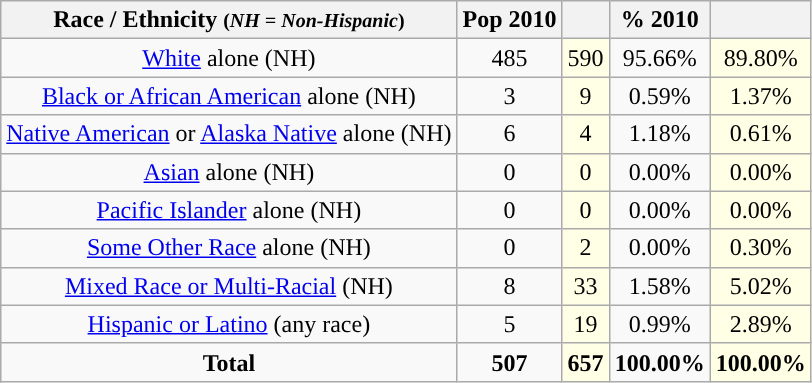<table class="wikitable" style="text-align:center;">
<tr>
<th>Race / Ethnicity <small>(<em>NH = Non-Hispanic</em>)</small></th>
<th>Pop 2010</th>
<th></th>
<th>% 2010</th>
<th></th>
</tr>
<tr>
<td><a href='#'>White</a> alone (NH)</td>
<td>485</td>
<td style='background: #ffffe6;'>590</td>
<td>95.66%</td>
<td style='background: #ffffe6;'>89.80%</td>
</tr>
<tr>
<td><a href='#'>Black or African American</a> alone (NH)</td>
<td>3</td>
<td style='background: #ffffe6;'>9</td>
<td>0.59%</td>
<td style='background: #ffffe6;'>1.37%</td>
</tr>
<tr>
<td><a href='#'>Native American</a> or <a href='#'>Alaska Native</a> alone (NH)</td>
<td>6</td>
<td style='background: #ffffe6;'>4</td>
<td>1.18%</td>
<td style='background: #ffffe6;'>0.61%</td>
</tr>
<tr>
<td><a href='#'>Asian</a> alone (NH)</td>
<td>0</td>
<td style='background: #ffffe6;'>0</td>
<td>0.00%</td>
<td style='background: #ffffe6;'>0.00%</td>
</tr>
<tr>
<td><a href='#'>Pacific Islander</a> alone (NH)</td>
<td>0</td>
<td style='background: #ffffe6;'>0</td>
<td>0.00%</td>
<td style='background: #ffffe6;'>0.00%</td>
</tr>
<tr>
<td><a href='#'>Some Other Race</a> alone (NH)</td>
<td>0</td>
<td style='background: #ffffe6;'>2</td>
<td>0.00%</td>
<td style='background: #ffffe6;'>0.30%</td>
</tr>
<tr>
<td><a href='#'>Mixed Race or Multi-Racial</a> (NH)</td>
<td>8</td>
<td style='background: #ffffe6;'>33</td>
<td>1.58%</td>
<td style='background: #ffffe6;'>5.02%</td>
</tr>
<tr>
<td><a href='#'>Hispanic or Latino</a> (any race)</td>
<td>5</td>
<td style='background: #ffffe6;'>19</td>
<td>0.99%</td>
<td style='background: #ffffe6;'>2.89%</td>
</tr>
<tr>
<td><strong>Total</strong></td>
<td><strong>507</strong></td>
<td style='background: #ffffe6;'><strong>657</strong></td>
<td><strong>100.00%</strong></td>
<td style='background: #ffffe6;'><strong>100.00%</strong></td>
</tr>
</table>
